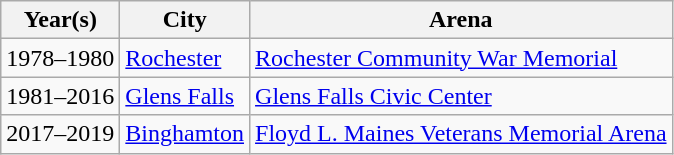<table class="wikitable sortable" font=90%">
<tr>
<th><strong>Year(s)</strong></th>
<th><strong>City</strong></th>
<th><strong>Arena</strong></th>
</tr>
<tr>
<td>1978–1980</td>
<td><a href='#'>Rochester</a></td>
<td><a href='#'>Rochester Community War Memorial</a></td>
</tr>
<tr>
<td>1981–2016</td>
<td><a href='#'>Glens Falls</a></td>
<td><a href='#'>Glens Falls Civic Center</a></td>
</tr>
<tr>
<td>2017–2019</td>
<td><a href='#'>Binghamton</a></td>
<td><a href='#'>Floyd L. Maines Veterans Memorial Arena</a></td>
</tr>
</table>
